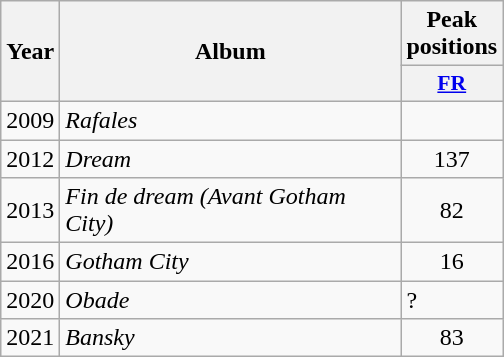<table class="wikitable">
<tr>
<th align="center" rowspan="2" width="10">Year</th>
<th align="center" rowspan="2" width="220">Album</th>
<th align="center" colspan="1" width="20">Peak positions</th>
</tr>
<tr>
<th scope="col" style="width:3em;font-size:90%;"><a href='#'>FR</a><br></th>
</tr>
<tr>
<td style="text-align:center;">2009</td>
<td><em>Rafales</em></td>
<td style="text-align:center;"></td>
</tr>
<tr>
<td style="text-align:center;">2012</td>
<td><em>Dream</em></td>
<td style="text-align:center;">137</td>
</tr>
<tr>
<td style="text-align:center;">2013</td>
<td><em>Fin de dream (Avant Gotham City)</em></td>
<td style="text-align:center;">82</td>
</tr>
<tr>
<td style="text-align:center;">2016</td>
<td><em>Gotham City</em></td>
<td style="text-align:center;">16</td>
</tr>
<tr>
<td>2020</td>
<td><em>Obade</em></td>
<td>?</td>
</tr>
<tr>
<td>2021</td>
<td><em>Bansky</em></td>
<td style="text-align:center;">83<br></td>
</tr>
</table>
